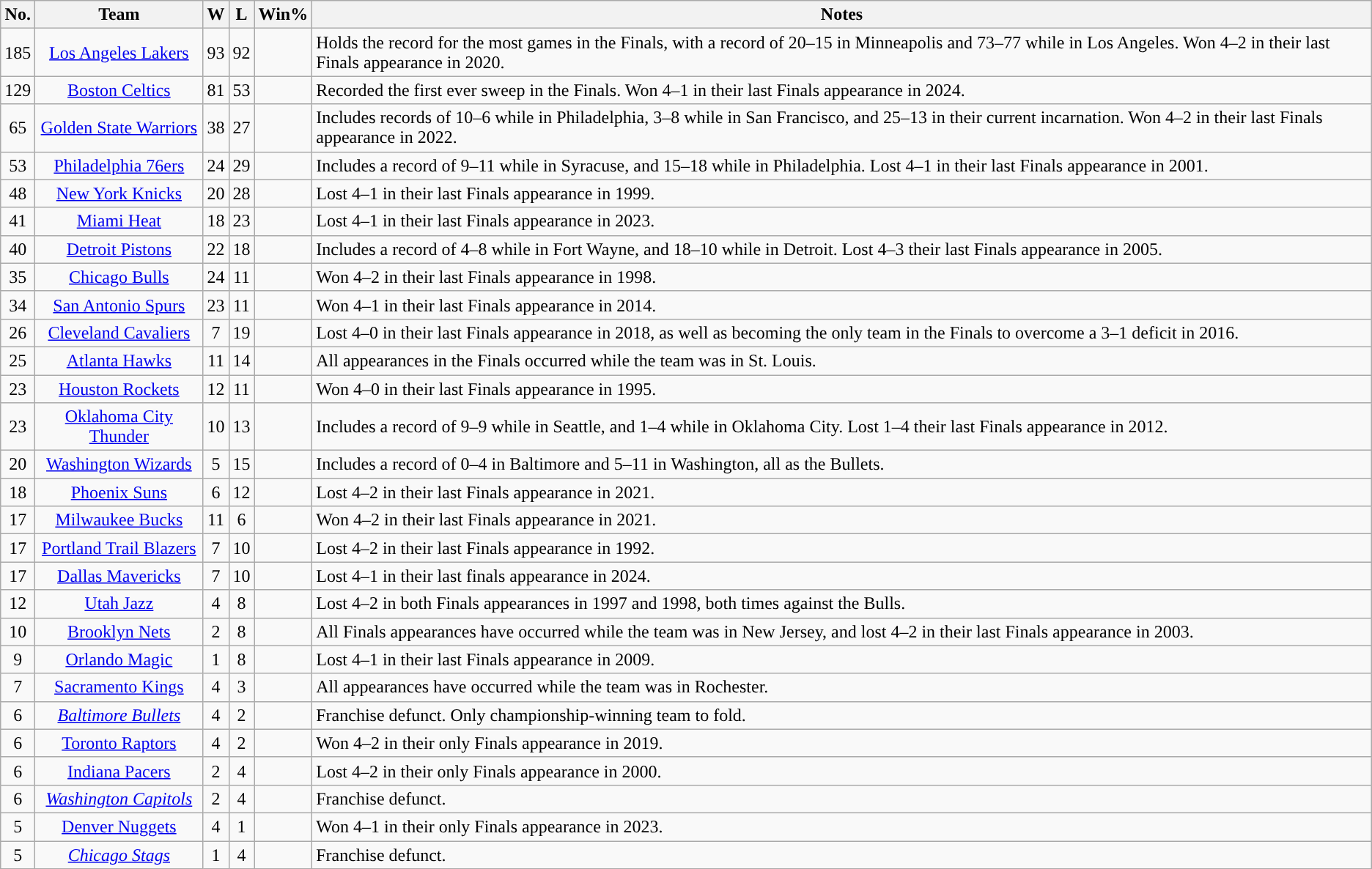<table class="wikitable sortable" style="text-align:center;">
<tr>
<th>No.</th>
<th>Team</th>
<th>W</th>
<th>L</th>
<th>Win%</th>
<th>Notes</th>
</tr>
<tr>
<td>185</td>
<td><a href='#'>Los Angeles Lakers</a></td>
<td>93</td>
<td>92</td>
<td></td>
<td align="left">Holds the record for the most games in the Finals, with a record of 20–15 in Minneapolis and 73–77 while in Los Angeles. Won 4–2 in their last Finals appearance in 2020.</td>
</tr>
<tr>
<td>129</td>
<td><a href='#'>Boston Celtics</a></td>
<td>81</td>
<td>53</td>
<td></td>
<td align="left">Recorded the first ever sweep in the Finals. Won 4–1 in their last Finals appearance in 2024.</td>
</tr>
<tr>
<td>65</td>
<td><a href='#'>Golden State Warriors</a></td>
<td>38</td>
<td>27</td>
<td></td>
<td align="left">Includes records of 10–6 while in Philadelphia, 3–8 while in San Francisco, and 25–13 in their current incarnation. Won 4–2 in their last Finals appearance in 2022.</td>
</tr>
<tr>
<td>53</td>
<td><a href='#'>Philadelphia 76ers</a></td>
<td>24</td>
<td>29</td>
<td></td>
<td align="left">Includes a record of 9–11 while in Syracuse, and 15–18 while in Philadelphia. Lost 4–1 in their last Finals appearance in 2001.</td>
</tr>
<tr>
<td>48</td>
<td><a href='#'>New York Knicks</a></td>
<td>20</td>
<td>28</td>
<td></td>
<td align="left">Lost 4–1 in their last Finals appearance in 1999.</td>
</tr>
<tr>
<td>41</td>
<td><a href='#'>Miami Heat</a></td>
<td>18</td>
<td>23</td>
<td></td>
<td align="left">Lost 4–1 in their last Finals appearance in 2023.</td>
</tr>
<tr>
<td>40</td>
<td><a href='#'>Detroit Pistons</a></td>
<td>22</td>
<td>18</td>
<td></td>
<td align="left">Includes a record of 4–8 while in Fort Wayne, and 18–10 while in Detroit. Lost 4–3 their last Finals appearance in 2005.</td>
</tr>
<tr>
<td>35</td>
<td><a href='#'>Chicago Bulls</a></td>
<td>24</td>
<td>11</td>
<td></td>
<td align="left">Won 4–2 in their last Finals appearance in 1998.</td>
</tr>
<tr>
<td>34</td>
<td><a href='#'>San Antonio Spurs</a></td>
<td>23</td>
<td>11</td>
<td></td>
<td align="left">Won 4–1 in their last Finals appearance in 2014.</td>
</tr>
<tr>
<td>26</td>
<td><a href='#'>Cleveland Cavaliers</a></td>
<td>7</td>
<td>19</td>
<td></td>
<td align="left">Lost 4–0 in their last Finals appearance in 2018, as well as becoming the only team in the Finals to overcome a 3–1 deficit in 2016.</td>
</tr>
<tr>
<td>25</td>
<td><a href='#'>Atlanta Hawks</a></td>
<td>11</td>
<td>14</td>
<td></td>
<td align="left">All appearances in the Finals occurred while the team was in St. Louis.</td>
</tr>
<tr>
<td>23</td>
<td><a href='#'>Houston Rockets</a></td>
<td>12</td>
<td>11</td>
<td></td>
<td align="left">Won 4–0 in their last Finals appearance in 1995.</td>
</tr>
<tr>
<td>23</td>
<td><a href='#'>Oklahoma City Thunder</a></td>
<td>10</td>
<td>13</td>
<td></td>
<td align="left">Includes a record of 9–9 while in Seattle, and 1–4 while in Oklahoma City. Lost 1–4 their last Finals appearance in 2012.</td>
</tr>
<tr>
<td>20</td>
<td><a href='#'>Washington Wizards</a></td>
<td>5</td>
<td>15</td>
<td></td>
<td align="left">Includes a record of 0–4 in Baltimore and 5–11 in Washington, all as the Bullets.</td>
</tr>
<tr>
<td>18</td>
<td><a href='#'>Phoenix Suns</a></td>
<td>6</td>
<td>12</td>
<td></td>
<td align="left">Lost 4–2 in their last Finals appearance in 2021.</td>
</tr>
<tr>
<td>17</td>
<td><a href='#'>Milwaukee Bucks</a></td>
<td>11</td>
<td>6</td>
<td></td>
<td align="left">Won 4–2 in their last Finals appearance in 2021.</td>
</tr>
<tr>
<td>17</td>
<td><a href='#'>Portland Trail Blazers</a></td>
<td>7</td>
<td>10</td>
<td></td>
<td align="left">Lost 4–2 in their last Finals appearance in 1992.</td>
</tr>
<tr>
<td>17</td>
<td><a href='#'>Dallas Mavericks</a></td>
<td>7</td>
<td>10</td>
<td></td>
<td align="left">Lost 4–1 in their last finals appearance in 2024.</td>
</tr>
<tr>
<td>12</td>
<td><a href='#'>Utah Jazz</a></td>
<td>4</td>
<td>8</td>
<td></td>
<td align="left">Lost 4–2 in both Finals appearances in 1997 and 1998, both times against the Bulls.</td>
</tr>
<tr>
<td>10</td>
<td><a href='#'>Brooklyn Nets</a></td>
<td>2</td>
<td>8</td>
<td></td>
<td align="left">All Finals appearances have occurred while the team was in New Jersey, and lost 4–2 in their last Finals appearance in 2003.</td>
</tr>
<tr>
<td>9</td>
<td><a href='#'>Orlando Magic</a></td>
<td>1</td>
<td>8</td>
<td></td>
<td align="left">Lost 4–1 in their last Finals appearance in 2009.</td>
</tr>
<tr>
<td>7</td>
<td><a href='#'>Sacramento Kings</a></td>
<td>4</td>
<td>3</td>
<td></td>
<td align="left">All appearances have occurred while the team was in Rochester.</td>
</tr>
<tr>
<td>6</td>
<td><em><a href='#'>Baltimore Bullets</a></em></td>
<td>4</td>
<td>2</td>
<td></td>
<td align="left">Franchise defunct. Only championship-winning team to fold.</td>
</tr>
<tr>
<td>6</td>
<td><a href='#'>Toronto Raptors</a></td>
<td>4</td>
<td>2</td>
<td></td>
<td align="left">Won 4–2 in their only Finals appearance in 2019.</td>
</tr>
<tr>
<td>6</td>
<td><a href='#'>Indiana Pacers</a></td>
<td>2</td>
<td>4</td>
<td></td>
<td align="left">Lost 4–2 in their only Finals appearance in 2000.</td>
</tr>
<tr>
<td>6</td>
<td><em><a href='#'>Washington Capitols</a></em></td>
<td>2</td>
<td>4</td>
<td></td>
<td align="left">Franchise defunct.</td>
</tr>
<tr>
<td>5</td>
<td><a href='#'>Denver Nuggets</a></td>
<td>4</td>
<td>1</td>
<td></td>
<td align="left">Won 4–1 in their only Finals appearance in 2023.</td>
</tr>
<tr>
<td>5</td>
<td><em><a href='#'>Chicago Stags</a></em></td>
<td>1</td>
<td>4</td>
<td></td>
<td align="left">Franchise defunct.</td>
</tr>
</table>
